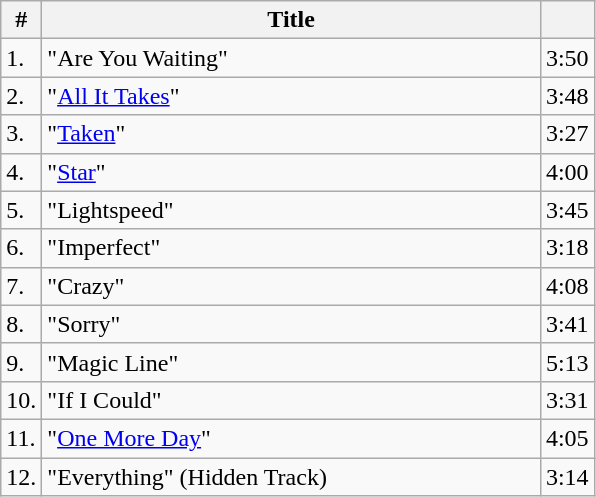<table class="wikitable">
<tr>
<th>#</th>
<th width="325">Title</th>
<th></th>
</tr>
<tr>
<td>1.</td>
<td>"Are You Waiting"</td>
<td>3:50</td>
</tr>
<tr>
<td>2.</td>
<td>"<a href='#'>All It Takes</a>"</td>
<td>3:48</td>
</tr>
<tr>
<td>3.</td>
<td>"<a href='#'>Taken</a>"</td>
<td>3:27</td>
</tr>
<tr>
<td>4.</td>
<td>"<a href='#'>Star</a>"</td>
<td>4:00</td>
</tr>
<tr>
<td>5.</td>
<td>"Lightspeed"</td>
<td>3:45</td>
</tr>
<tr>
<td>6.</td>
<td>"Imperfect"</td>
<td>3:18</td>
</tr>
<tr>
<td>7.</td>
<td>"Crazy"</td>
<td>4:08</td>
</tr>
<tr>
<td>8.</td>
<td>"Sorry"</td>
<td>3:41</td>
</tr>
<tr>
<td>9.</td>
<td>"Magic Line"</td>
<td>5:13</td>
</tr>
<tr>
<td>10.</td>
<td>"If I Could"</td>
<td>3:31</td>
</tr>
<tr>
<td>11.</td>
<td>"<a href='#'>One More Day</a>"</td>
<td>4:05</td>
</tr>
<tr>
<td>12.</td>
<td>"Everything" (Hidden Track)</td>
<td>3:14</td>
</tr>
</table>
